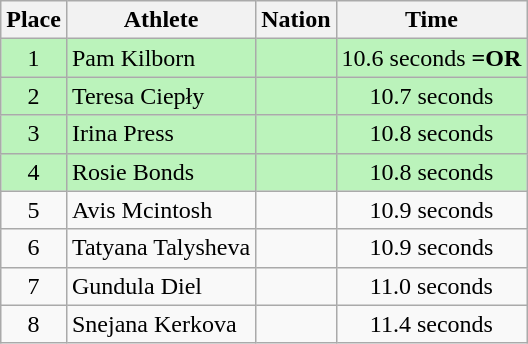<table class="wikitable sortable" style="text-align:center">
<tr>
<th>Place</th>
<th>Athlete</th>
<th>Nation</th>
<th>Time</th>
</tr>
<tr bgcolor=bbf3bb>
<td>1</td>
<td align=left>Pam Kilborn</td>
<td align=left></td>
<td>10.6 seconds <strong>=OR</strong></td>
</tr>
<tr bgcolor=bbf3bb>
<td>2</td>
<td align=left>Teresa Ciepły</td>
<td align=left></td>
<td>10.7 seconds</td>
</tr>
<tr bgcolor=bbf3bb>
<td>3</td>
<td align=left>Irina Press</td>
<td align=left></td>
<td>10.8 seconds</td>
</tr>
<tr bgcolor=bbf3bb>
<td>4</td>
<td align=left>Rosie Bonds</td>
<td align=left></td>
<td>10.8 seconds</td>
</tr>
<tr>
<td>5</td>
<td align=left>Avis Mcintosh</td>
<td align=left></td>
<td>10.9 seconds</td>
</tr>
<tr>
<td>6</td>
<td align=left>Tatyana Talysheva</td>
<td align=left></td>
<td>10.9 seconds</td>
</tr>
<tr>
<td>7</td>
<td align=left>Gundula Diel</td>
<td align=left></td>
<td>11.0 seconds</td>
</tr>
<tr>
<td>8</td>
<td align=left>Snejana Kerkova</td>
<td align=left></td>
<td>11.4 seconds</td>
</tr>
</table>
